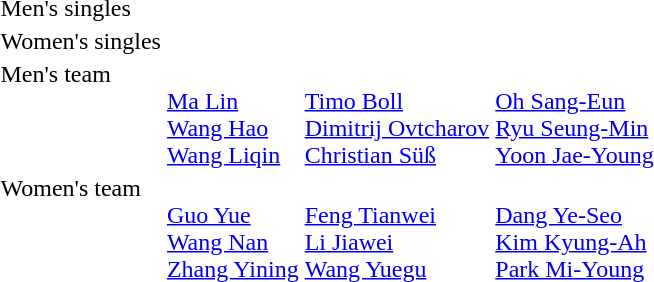<table>
<tr>
<td>Men's singles<br></td>
<td></td>
<td></td>
<td></td>
</tr>
<tr>
<td>Women's singles<br></td>
<td></td>
<td></td>
<td></td>
</tr>
<tr valign="top">
<td>Men's team<br></td>
<td><br><a href='#'>Ma Lin</a><br><a href='#'>Wang Hao</a><br><a href='#'>Wang Liqin</a></td>
<td><br><a href='#'>Timo Boll</a><br><a href='#'>Dimitrij Ovtcharov</a><br><a href='#'>Christian Süß</a></td>
<td><br><a href='#'>Oh Sang-Eun</a><br><a href='#'>Ryu Seung-Min</a><br><a href='#'>Yoon Jae-Young</a></td>
</tr>
<tr valign="top">
<td>Women's team<br></td>
<td><br><a href='#'>Guo Yue</a><br><a href='#'>Wang Nan</a><br><a href='#'>Zhang Yining</a></td>
<td><br><a href='#'>Feng Tianwei</a><br><a href='#'>Li Jiawei</a><br><a href='#'>Wang Yuegu</a></td>
<td><br><a href='#'>Dang Ye-Seo</a><br><a href='#'>Kim Kyung-Ah</a><br><a href='#'>Park Mi-Young</a></td>
</tr>
</table>
